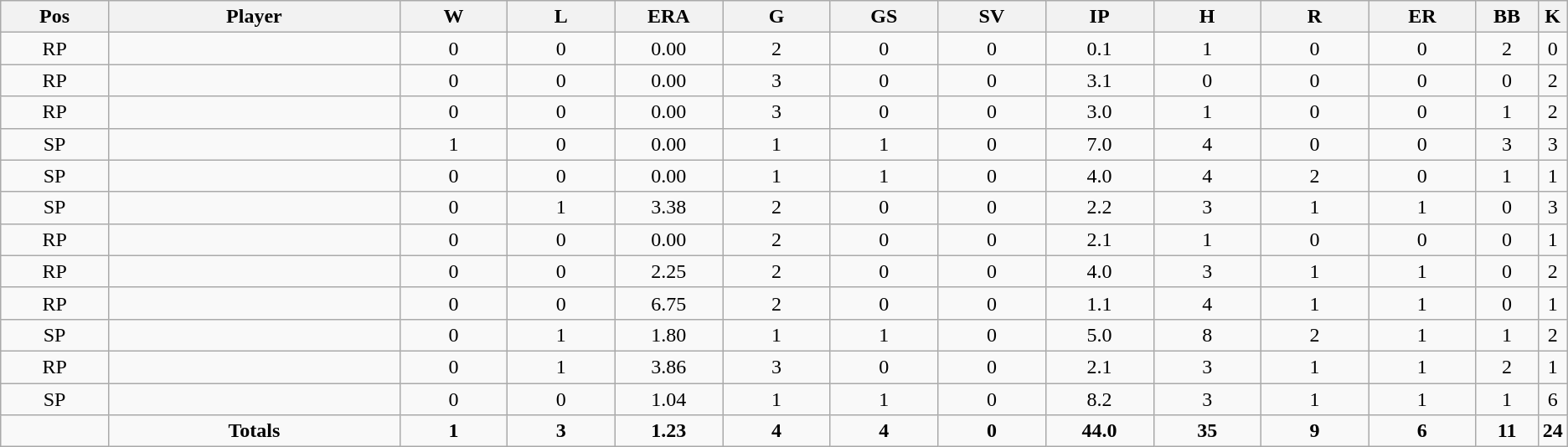<table class="wikitable sortable">
<tr>
<th bgcolor="#DDDDFF" width="7%">Pos</th>
<th bgcolor="#DDDDFF" width="19%">Player</th>
<th bgcolor="#DDDDFF" width="7%">W</th>
<th bgcolor="#DDDDFF" width="7%">L</th>
<th bgcolor="#DDDDFF" width="7%">ERA</th>
<th bgcolor="#DDDDFF" width="7%">G</th>
<th bgcolor="#DDDDFF" width="7%">GS</th>
<th bgcolor="#DDDDFF" width="7%">SV</th>
<th bgcolor="#DDDDFF" width="7%">IP</th>
<th bgcolor="#DDDDFF" width="7%">H</th>
<th bgcolor="#DDDDFF" width="7%">R</th>
<th bgcolor="#DDDDFF" width="7%">ER</th>
<th bgcolor="#DDDDFF" width="7%">BB</th>
<th bgcolor="#DDDDFF" width="7%">K</th>
</tr>
<tr align="center">
<td>RP</td>
<td></td>
<td>0</td>
<td>0</td>
<td>0.00</td>
<td>2</td>
<td>0</td>
<td>0</td>
<td>0.1</td>
<td>1</td>
<td>0</td>
<td>0</td>
<td>2</td>
<td>0</td>
</tr>
<tr align="center">
<td>RP</td>
<td></td>
<td>0</td>
<td>0</td>
<td>0.00</td>
<td>3</td>
<td>0</td>
<td>0</td>
<td>3.1</td>
<td>0</td>
<td>0</td>
<td>0</td>
<td>0</td>
<td>2</td>
</tr>
<tr align="center">
<td>RP</td>
<td></td>
<td>0</td>
<td>0</td>
<td>0.00</td>
<td>3</td>
<td>0</td>
<td>0</td>
<td>3.0</td>
<td>1</td>
<td>0</td>
<td>0</td>
<td>1</td>
<td>2</td>
</tr>
<tr align="center">
<td>SP</td>
<td></td>
<td>1</td>
<td>0</td>
<td>0.00</td>
<td>1</td>
<td>1</td>
<td>0</td>
<td>7.0</td>
<td>4</td>
<td>0</td>
<td>0</td>
<td>3</td>
<td>3</td>
</tr>
<tr align="center">
<td>SP</td>
<td></td>
<td>0</td>
<td>0</td>
<td>0.00</td>
<td>1</td>
<td>1</td>
<td>0</td>
<td>4.0</td>
<td>4</td>
<td>2</td>
<td>0</td>
<td>1</td>
<td>1</td>
</tr>
<tr align="center">
<td>SP</td>
<td></td>
<td>0</td>
<td>1</td>
<td>3.38</td>
<td>2</td>
<td>0</td>
<td>0</td>
<td>2.2</td>
<td>3</td>
<td>1</td>
<td>1</td>
<td>0</td>
<td>3</td>
</tr>
<tr align="center">
<td>RP</td>
<td></td>
<td>0</td>
<td>0</td>
<td>0.00</td>
<td>2</td>
<td>0</td>
<td>0</td>
<td>2.1</td>
<td>1</td>
<td>0</td>
<td>0</td>
<td>0</td>
<td>1</td>
</tr>
<tr align="center">
<td>RP</td>
<td></td>
<td>0</td>
<td>0</td>
<td>2.25</td>
<td>2</td>
<td>0</td>
<td>0</td>
<td>4.0</td>
<td>3</td>
<td>1</td>
<td>1</td>
<td>0</td>
<td>2</td>
</tr>
<tr align="center">
<td>RP</td>
<td></td>
<td>0</td>
<td>0</td>
<td>6.75</td>
<td>2</td>
<td>0</td>
<td>0</td>
<td>1.1</td>
<td>4</td>
<td>1</td>
<td>1</td>
<td>0</td>
<td>1</td>
</tr>
<tr align="center">
<td>SP</td>
<td></td>
<td>0</td>
<td>1</td>
<td>1.80</td>
<td>1</td>
<td>1</td>
<td>0</td>
<td>5.0</td>
<td>8</td>
<td>2</td>
<td>1</td>
<td>1</td>
<td>2</td>
</tr>
<tr align="center">
<td>RP</td>
<td></td>
<td>0</td>
<td>1</td>
<td>3.86</td>
<td>3</td>
<td>0</td>
<td>0</td>
<td>2.1</td>
<td>3</td>
<td>1</td>
<td>1</td>
<td>2</td>
<td>1</td>
</tr>
<tr align="center">
<td>SP</td>
<td></td>
<td>0</td>
<td>0</td>
<td>1.04</td>
<td>1</td>
<td>1</td>
<td>0</td>
<td>8.2</td>
<td>3</td>
<td>1</td>
<td>1</td>
<td>1</td>
<td>6</td>
</tr>
<tr align="center" class="unsortable">
<td></td>
<td><strong>Totals</strong></td>
<td><strong>1</strong></td>
<td><strong>3</strong></td>
<td><strong>1.23</strong></td>
<td><strong>4</strong></td>
<td><strong>4</strong></td>
<td><strong>0</strong></td>
<td><strong>44.0</strong></td>
<td><strong>35</strong></td>
<td><strong>9</strong></td>
<td><strong>6</strong></td>
<td><strong>11</strong></td>
<td><strong>24</strong></td>
</tr>
</table>
